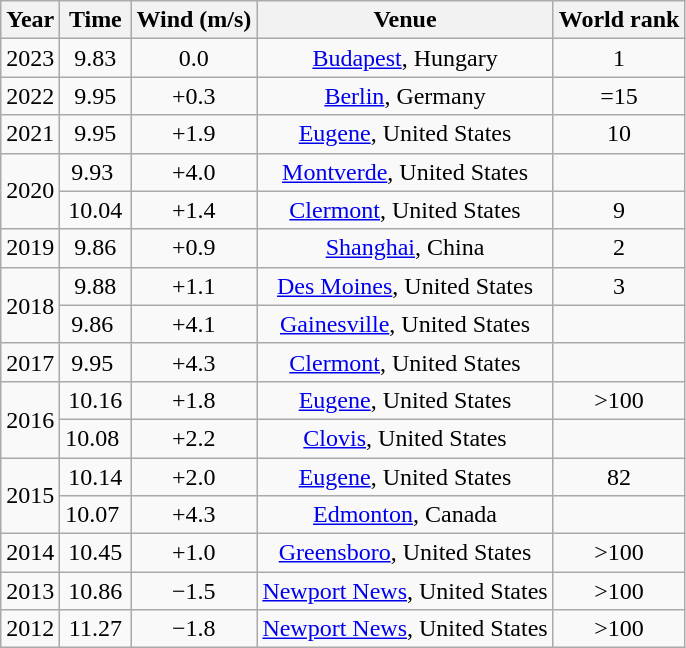<table class="wikitable sortable" style=text-align:center>
<tr>
<th>Year</th>
<th>Time</th>
<th>Wind (m/s)</th>
<th>Venue</th>
<th>World rank</th>
</tr>
<tr>
<td>2023</td>
<td>9.83</td>
<td>0.0</td>
<td><a href='#'>Budapest</a>, Hungary</td>
<td>1</td>
</tr>
<tr>
<td>2022</td>
<td>9.95</td>
<td>+0.3</td>
<td><a href='#'>Berlin</a>, Germany</td>
<td>=15</td>
</tr>
<tr>
<td>2021</td>
<td>9.95</td>
<td>+1.9</td>
<td><a href='#'>Eugene</a>, United States</td>
<td>10</td>
</tr>
<tr>
<td rowspan=2>2020</td>
<td>9.93 </td>
<td>+4.0</td>
<td><a href='#'>Montverde</a>, United States</td>
<td></td>
</tr>
<tr>
<td>10.04</td>
<td>+1.4</td>
<td><a href='#'>Clermont</a>, United States</td>
<td>9</td>
</tr>
<tr>
<td>2019</td>
<td>9.86</td>
<td>+0.9</td>
<td><a href='#'>Shanghai</a>, China</td>
<td>2</td>
</tr>
<tr>
<td rowspan=2>2018</td>
<td>9.88</td>
<td>+1.1</td>
<td><a href='#'>Des Moines</a>, United States</td>
<td>3</td>
</tr>
<tr>
<td>9.86 </td>
<td>+4.1</td>
<td><a href='#'>Gainesville</a>, United States</td>
<td></td>
</tr>
<tr>
<td>2017</td>
<td>9.95 </td>
<td>+4.3</td>
<td><a href='#'>Clermont</a>, United States</td>
<td></td>
</tr>
<tr>
<td rowspan=2>2016</td>
<td>10.16</td>
<td>+1.8</td>
<td><a href='#'>Eugene</a>, United States</td>
<td data-sort-value=101>>100</td>
</tr>
<tr>
<td>10.08 </td>
<td>+2.2</td>
<td><a href='#'>Clovis</a>, United States</td>
<td></td>
</tr>
<tr>
<td rowspan=2>2015</td>
<td>10.14</td>
<td>+2.0</td>
<td><a href='#'>Eugene</a>, United States</td>
<td>82</td>
</tr>
<tr>
<td>10.07 </td>
<td>+4.3</td>
<td><a href='#'>Edmonton</a>, Canada</td>
<td></td>
</tr>
<tr>
<td>2014</td>
<td>10.45</td>
<td>+1.0</td>
<td><a href='#'>Greensboro</a>, United States</td>
<td data-sort-value=101>>100</td>
</tr>
<tr>
<td>2013</td>
<td>10.86</td>
<td>−1.5</td>
<td><a href='#'>Newport News</a>, United States</td>
<td data-sort-value=101>>100</td>
</tr>
<tr>
<td>2012</td>
<td>11.27</td>
<td>−1.8</td>
<td><a href='#'>Newport News</a>, United States</td>
<td data-sort-value=101>>100</td>
</tr>
</table>
